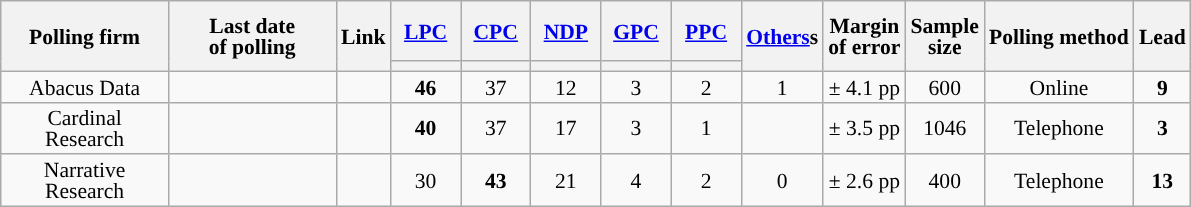<table class="wikitable sortable mw-datatable" style="text-align:center;font-size:90%;line-height:14px;">
<tr style="height:40px;">
<th style="width:105px;" rowspan="2">Polling firm</th>
<th style="width:105px;" rowspan="2">Last date<br>of polling</th>
<th rowspan="2">Link</th>
<th style="width:40px;"><a href='#'>LPC</a></th>
<th style="width:40px;"><a href='#'>CPC</a></th>
<th style="width:40px;"><a href='#'>NDP</a></th>
<th style="width:40px;"><a href='#'>GPC</a></th>
<th style="width:40px;"><a href='#'>PPC</a></th>
<th rowspan="2" style="width:40px"><a href='#'>Others</a>s</th>
<th rowspan="2">Margin<br>of error</th>
<th rowspan="2">Sample<br>size</th>
<th rowspan="2">Polling method</th>
<th rowspan="2">Lead</th>
</tr>
<tr class="sorttop">
<th style="background:"></th>
<th style="background:"></th>
<th style="background:"></th>
<th style="background:"></th>
<th style="background:"></th>
</tr>
<tr>
<td>Abacus Data</td>
<td></td>
<td></td>
<td><strong>46</strong></td>
<td>37</td>
<td>12</td>
<td>3</td>
<td>2</td>
<td>1</td>
<td>± 4.1 pp</td>
<td>600</td>
<td>Online</td>
<td><strong>9</strong></td>
</tr>
<tr>
<td>Cardinal Research</td>
<td></td>
<td></td>
<td><strong>40</strong></td>
<td>37</td>
<td>17</td>
<td>3</td>
<td>1</td>
<td></td>
<td>± 3.5 pp</td>
<td>1046</td>
<td>Telephone</td>
<td><strong>3</strong></td>
</tr>
<tr>
<td>Narrative Research</td>
<td></td>
<td></td>
<td>30</td>
<td><strong>43</strong></td>
<td>21</td>
<td>4</td>
<td>2</td>
<td>0</td>
<td>± 2.6 pp</td>
<td>400</td>
<td>Telephone</td>
<td><strong>13</strong></td>
</tr>
</table>
